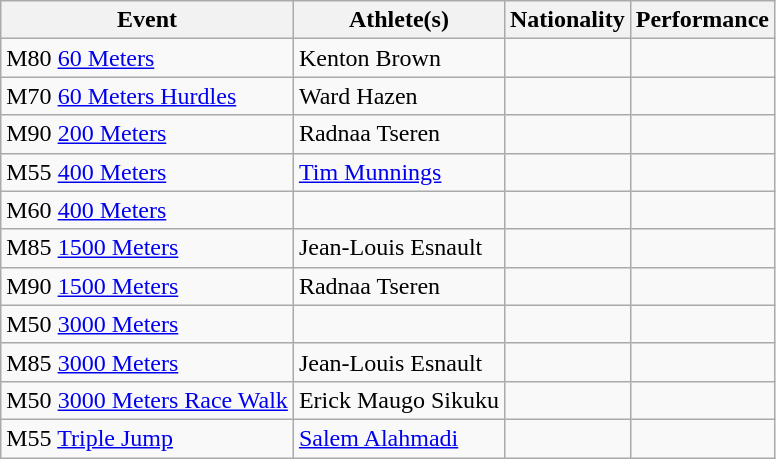<table class="wikitable">
<tr>
<th>Event</th>
<th>Athlete(s)</th>
<th>Nationality</th>
<th>Performance</th>
</tr>
<tr>
<td>M80 <a href='#'>60 Meters</a></td>
<td>Kenton Brown  </td>
<td></td>
<td></td>
</tr>
<tr>
<td>M70 <a href='#'>60 Meters Hurdles</a></td>
<td>Ward Hazen</td>
<td></td>
<td></td>
</tr>
<tr>
<td>M90 <a href='#'>200 Meters</a></td>
<td>Radnaa Tseren</td>
<td></td>
<td></td>
</tr>
<tr>
<td>M55 <a href='#'>400 Meters</a></td>
<td><a href='#'>Tim Munnings</a>  </td>
<td></td>
<td></td>
</tr>
<tr>
<td>M60 <a href='#'>400 Meters</a></td>
<td></td>
<td></td>
<td></td>
</tr>
<tr>
<td>M85 <a href='#'>1500 Meters</a></td>
<td>Jean-Louis Esnault </td>
<td></td>
<td></td>
</tr>
<tr>
<td>M90 <a href='#'>1500 Meters</a></td>
<td>Radnaa Tseren</td>
<td></td>
<td></td>
</tr>
<tr>
<td>M50 <a href='#'>3000 Meters</a></td>
<td>    </td>
<td></td>
<td></td>
</tr>
<tr>
<td>M85 <a href='#'>3000 Meters</a></td>
<td>Jean-Louis Esnault</td>
<td></td>
<td></td>
</tr>
<tr>
<td>M50 <a href='#'>3000 Meters Race Walk</a></td>
<td>Erick Maugo Sikuku</td>
<td></td>
<td></td>
</tr>
<tr>
<td>M55 <a href='#'>Triple Jump</a></td>
<td><a href='#'>Salem Alahmadi</a></td>
<td></td>
<td></td>
</tr>
</table>
